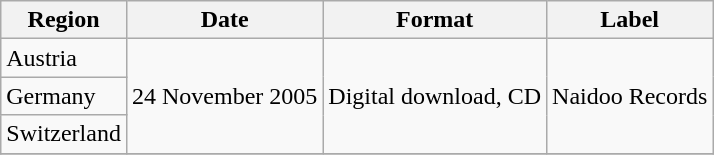<table class="wikitable">
<tr>
<th scope="col">Region</th>
<th scope="col">Date</th>
<th scope="col">Format</th>
<th scope="col">Label</th>
</tr>
<tr>
<td>Austria</td>
<td rowspan="3">24 November 2005</td>
<td rowspan="3">Digital download, CD</td>
<td rowspan="3">Naidoo Records</td>
</tr>
<tr>
<td>Germany</td>
</tr>
<tr>
<td>Switzerland</td>
</tr>
<tr>
</tr>
</table>
